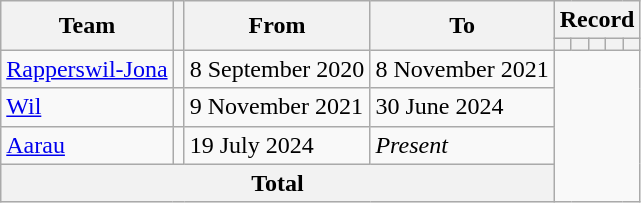<table class="wikitable" style="text-align: center">
<tr>
<th rowspan="2">Team</th>
<th rowspan=2></th>
<th rowspan="2">From</th>
<th rowspan="2">To</th>
<th colspan="8">Record</th>
</tr>
<tr>
<th></th>
<th></th>
<th></th>
<th></th>
<th></th>
</tr>
<tr>
<td align="left"><a href='#'>Rapperswil-Jona</a></td>
<td></td>
<td align="left">8 September 2020</td>
<td align="left">8 November 2021<br></td>
</tr>
<tr>
<td align="left"><a href='#'>Wil</a></td>
<td></td>
<td align="left">9 November 2021</td>
<td align="left">30 June 2024<br></td>
</tr>
<tr>
<td align="left"><a href='#'>Aarau</a></td>
<td></td>
<td align="left">19 July 2024</td>
<td align="left"><em>Present</em><br></td>
</tr>
<tr>
<th colspan=4>Total<br></th>
</tr>
</table>
